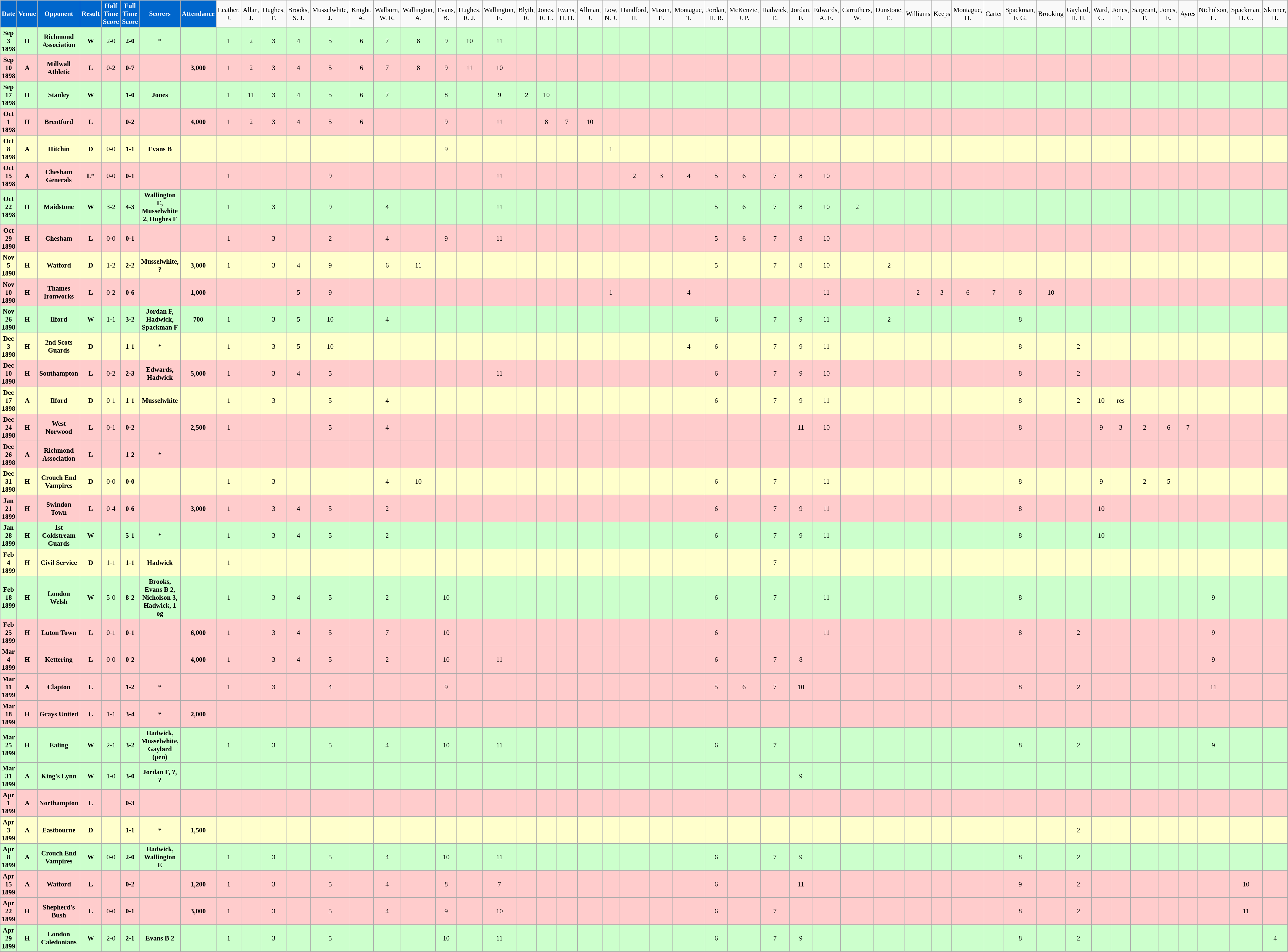<table class="wikitable sortable" style="font-size:95%; text-align:center">
<tr>
<td style="background:#0066CC; color:#FFFFFF; text-align:center;"><strong>Date</strong></td>
<td style="background:#0066CC; color:#FFFFFF; text-align:center;"><strong>Venue</strong></td>
<td style="background:#0066CC; color:#FFFFFF; text-align:center;"><strong>Opponent</strong></td>
<td style="background:#0066CC; color:#FFFFFF; text-align:center;"><strong>Result</strong></td>
<td style="background:#0066CC; color:#FFFFFF; text-align:center;"><strong>Half Time Score</strong></td>
<td style="background:#0066CC; color:#FFFFFF; text-align:center;"><strong>Full Time Score</strong></td>
<td style="background:#0066CC; color:#FFFFFF; text-align:center;"><strong>Scorers</strong></td>
<td style="background:#0066CC; color:#FFFFFF; text-align:center;"><strong>Attendance</strong></td>
<td>Leather, J.</td>
<td>Allan, J.</td>
<td>Hughes, F.</td>
<td>Brooks, S. J.</td>
<td>Musselwhite, J.</td>
<td>Knight, A.</td>
<td>Walborn, W. R.</td>
<td>Wallington, A.</td>
<td>Evans, B.</td>
<td>Hughes, R. J.</td>
<td>Wallington, E.</td>
<td>Blyth, R.</td>
<td>Jones, R. L.</td>
<td>Evans, H. H.</td>
<td>Allman, J.</td>
<td>Low, N. J.</td>
<td>Handford, H.</td>
<td>Mason, E.</td>
<td>Montague, T.</td>
<td>Jordan, H. R.</td>
<td>McKenzie, J. P.</td>
<td>Hadwick, E.</td>
<td>Jordan, F.</td>
<td>Edwards, A. E.</td>
<td>Carruthers, W.</td>
<td>Dunstone, E.</td>
<td>Williams</td>
<td>Keeps</td>
<td>Montague, H.</td>
<td>Carter</td>
<td>Spackman, F. G.</td>
<td>Brooking</td>
<td>Gaylard, H. H.</td>
<td>Ward, C.</td>
<td>Jones, T.</td>
<td>Sargeant, F.</td>
<td>Jones, E.</td>
<td>Ayres</td>
<td>Nicholson, L.</td>
<td>Spackman, H. C.</td>
<td>Skinner, H.</td>
</tr>
<tr bgcolor="#CCFFCC">
<td><strong>Sep 3 1898</strong></td>
<td><strong>H</strong></td>
<td><strong>Richmond Association</strong></td>
<td><strong>W</strong></td>
<td>2-0</td>
<td><strong>2-0</strong></td>
<td><strong>*</strong></td>
<td></td>
<td>1</td>
<td>2</td>
<td>3</td>
<td>4</td>
<td>5</td>
<td>6</td>
<td>7</td>
<td>8</td>
<td>9</td>
<td>10</td>
<td>11</td>
<td></td>
<td></td>
<td></td>
<td></td>
<td></td>
<td></td>
<td></td>
<td></td>
<td></td>
<td></td>
<td></td>
<td></td>
<td></td>
<td></td>
<td></td>
<td></td>
<td></td>
<td></td>
<td></td>
<td></td>
<td></td>
<td></td>
<td></td>
<td></td>
<td></td>
<td></td>
<td></td>
<td></td>
<td></td>
<td></td>
</tr>
<tr bgcolor="#FFCCCC">
<td><strong>Sep 10 1898</strong></td>
<td><strong>A</strong></td>
<td><strong>Millwall Athletic</strong></td>
<td><strong>L</strong></td>
<td>0-2</td>
<td><strong>0-7</strong></td>
<td></td>
<td><strong>3,000</strong></td>
<td>1</td>
<td>2</td>
<td>3</td>
<td>4</td>
<td>5</td>
<td>6</td>
<td>7</td>
<td>8</td>
<td>9</td>
<td>11</td>
<td>10</td>
<td></td>
<td></td>
<td></td>
<td></td>
<td></td>
<td></td>
<td></td>
<td></td>
<td></td>
<td></td>
<td></td>
<td></td>
<td></td>
<td></td>
<td></td>
<td></td>
<td></td>
<td></td>
<td></td>
<td></td>
<td></td>
<td></td>
<td></td>
<td></td>
<td></td>
<td></td>
<td></td>
<td></td>
<td></td>
<td></td>
</tr>
<tr bgcolor="#CCFFCC">
<td><strong>Sep 17 1898</strong></td>
<td><strong>H</strong></td>
<td><strong>Stanley</strong></td>
<td><strong>W</strong></td>
<td></td>
<td><strong>1-0</strong></td>
<td><strong>Jones</strong></td>
<td></td>
<td>1</td>
<td>11</td>
<td>3</td>
<td>4</td>
<td>5</td>
<td>6</td>
<td>7</td>
<td></td>
<td>8</td>
<td></td>
<td>9</td>
<td>2</td>
<td>10</td>
<td></td>
<td></td>
<td></td>
<td></td>
<td></td>
<td></td>
<td></td>
<td></td>
<td></td>
<td></td>
<td></td>
<td></td>
<td></td>
<td></td>
<td></td>
<td></td>
<td></td>
<td></td>
<td></td>
<td></td>
<td></td>
<td></td>
<td></td>
<td></td>
<td></td>
<td></td>
<td></td>
<td></td>
</tr>
<tr bgcolor="#FFCCCC">
<td><strong>Oct 1 1898</strong></td>
<td><strong>H</strong></td>
<td><strong>Brentford</strong></td>
<td><strong>L</strong></td>
<td></td>
<td><strong>0-2</strong></td>
<td></td>
<td><strong>4,000</strong></td>
<td>1</td>
<td>2</td>
<td>3</td>
<td>4</td>
<td>5</td>
<td>6</td>
<td></td>
<td></td>
<td>9</td>
<td></td>
<td>11</td>
<td></td>
<td>8</td>
<td>7</td>
<td>10</td>
<td></td>
<td></td>
<td></td>
<td></td>
<td></td>
<td></td>
<td></td>
<td></td>
<td></td>
<td></td>
<td></td>
<td></td>
<td></td>
<td></td>
<td></td>
<td></td>
<td></td>
<td></td>
<td></td>
<td></td>
<td></td>
<td></td>
<td></td>
<td></td>
<td></td>
<td></td>
</tr>
<tr bgcolor="#FFFFCC">
<td><strong>Oct 8 1898</strong></td>
<td><strong>A</strong></td>
<td><strong>Hitchin</strong></td>
<td><strong>D</strong></td>
<td>0-0</td>
<td><strong>1-1</strong></td>
<td><strong>Evans B</strong></td>
<td></td>
<td></td>
<td></td>
<td></td>
<td></td>
<td></td>
<td></td>
<td></td>
<td></td>
<td>9</td>
<td></td>
<td></td>
<td></td>
<td></td>
<td></td>
<td></td>
<td>1</td>
<td></td>
<td></td>
<td></td>
<td></td>
<td></td>
<td></td>
<td></td>
<td></td>
<td></td>
<td></td>
<td></td>
<td></td>
<td></td>
<td></td>
<td></td>
<td></td>
<td></td>
<td></td>
<td></td>
<td></td>
<td></td>
<td></td>
<td></td>
<td></td>
<td></td>
</tr>
<tr bgcolor="#FFCCCC">
<td><strong>Oct 15 1898</strong></td>
<td><strong>A</strong></td>
<td><strong>Chesham Generals</strong></td>
<td><strong>L*</strong></td>
<td>0-0</td>
<td><strong>0-1</strong></td>
<td></td>
<td></td>
<td>1</td>
<td></td>
<td></td>
<td></td>
<td>9</td>
<td></td>
<td></td>
<td></td>
<td></td>
<td></td>
<td>11</td>
<td></td>
<td></td>
<td></td>
<td></td>
<td></td>
<td>2</td>
<td>3</td>
<td>4</td>
<td>5</td>
<td>6</td>
<td>7</td>
<td>8</td>
<td>10</td>
<td></td>
<td></td>
<td></td>
<td></td>
<td></td>
<td></td>
<td></td>
<td></td>
<td></td>
<td></td>
<td></td>
<td></td>
<td></td>
<td></td>
<td></td>
<td></td>
<td></td>
</tr>
<tr bgcolor="#CCFFCC">
<td><strong>Oct 22 1898</strong></td>
<td><strong>H</strong></td>
<td><strong>Maidstone</strong></td>
<td><strong>W</strong></td>
<td>3-2</td>
<td><strong>4-3</strong></td>
<td><strong>Wallington E, Musselwhite 2, Hughes F</strong></td>
<td></td>
<td>1</td>
<td></td>
<td>3</td>
<td></td>
<td>9</td>
<td></td>
<td>4</td>
<td></td>
<td></td>
<td></td>
<td>11</td>
<td></td>
<td></td>
<td></td>
<td></td>
<td></td>
<td></td>
<td></td>
<td></td>
<td>5</td>
<td>6</td>
<td>7</td>
<td>8</td>
<td>10</td>
<td>2</td>
<td></td>
<td></td>
<td></td>
<td></td>
<td></td>
<td></td>
<td></td>
<td></td>
<td></td>
<td></td>
<td></td>
<td></td>
<td></td>
<td></td>
<td></td>
<td></td>
</tr>
<tr bgcolor="#FFCCCC">
<td><strong>Oct 29 1898</strong></td>
<td><strong>H</strong></td>
<td><strong>Chesham</strong></td>
<td><strong>L</strong></td>
<td>0-0</td>
<td><strong>0-1</strong></td>
<td></td>
<td></td>
<td>1</td>
<td></td>
<td>3</td>
<td></td>
<td>2</td>
<td></td>
<td>4</td>
<td></td>
<td>9</td>
<td></td>
<td>11</td>
<td></td>
<td></td>
<td></td>
<td></td>
<td></td>
<td></td>
<td></td>
<td></td>
<td>5</td>
<td>6</td>
<td>7</td>
<td>8</td>
<td>10</td>
<td></td>
<td></td>
<td></td>
<td></td>
<td></td>
<td></td>
<td></td>
<td></td>
<td></td>
<td></td>
<td></td>
<td></td>
<td></td>
<td></td>
<td></td>
<td></td>
<td></td>
</tr>
<tr bgcolor="#FFFFCC">
<td><strong>Nov 5 1898</strong></td>
<td><strong>H</strong></td>
<td><strong>Watford</strong></td>
<td><strong>D</strong></td>
<td>1-2</td>
<td><strong>2-2</strong></td>
<td><strong>Musselwhite, ?</strong></td>
<td><strong>3,000</strong></td>
<td>1</td>
<td></td>
<td>3</td>
<td>4</td>
<td>9</td>
<td></td>
<td>6</td>
<td>11</td>
<td></td>
<td></td>
<td></td>
<td></td>
<td></td>
<td></td>
<td></td>
<td></td>
<td></td>
<td></td>
<td></td>
<td>5</td>
<td></td>
<td>7</td>
<td>8</td>
<td>10</td>
<td></td>
<td>2</td>
<td></td>
<td></td>
<td></td>
<td></td>
<td></td>
<td></td>
<td></td>
<td></td>
<td></td>
<td></td>
<td></td>
<td></td>
<td></td>
<td></td>
<td></td>
</tr>
<tr bgcolor="#FFCCCC">
<td><strong>Nov 10 1898</strong></td>
<td><strong>H</strong></td>
<td><strong>Thames Ironworks</strong></td>
<td><strong>L</strong></td>
<td>0-2</td>
<td><strong>0-6</strong></td>
<td></td>
<td><strong>1,000</strong></td>
<td></td>
<td></td>
<td></td>
<td>5</td>
<td>9</td>
<td></td>
<td></td>
<td></td>
<td></td>
<td></td>
<td></td>
<td></td>
<td></td>
<td></td>
<td></td>
<td>1</td>
<td></td>
<td></td>
<td>4</td>
<td></td>
<td></td>
<td></td>
<td></td>
<td>11</td>
<td></td>
<td></td>
<td>2</td>
<td>3</td>
<td>6</td>
<td>7</td>
<td>8</td>
<td>10</td>
<td></td>
<td></td>
<td></td>
<td></td>
<td></td>
<td></td>
<td></td>
<td></td>
<td></td>
</tr>
<tr bgcolor="#CCFFCC">
<td><strong>Nov 26 1898</strong></td>
<td><strong>H</strong></td>
<td><strong>Ilford</strong></td>
<td><strong>W</strong></td>
<td>1-1</td>
<td><strong>3-2</strong></td>
<td><strong>Jordan F, Hadwick, Spackman F</strong></td>
<td><strong>700</strong></td>
<td>1</td>
<td></td>
<td>3</td>
<td>5</td>
<td>10</td>
<td></td>
<td>4</td>
<td></td>
<td></td>
<td></td>
<td></td>
<td></td>
<td></td>
<td></td>
<td></td>
<td></td>
<td></td>
<td></td>
<td></td>
<td>6</td>
<td></td>
<td>7</td>
<td>9</td>
<td>11</td>
<td></td>
<td>2</td>
<td></td>
<td></td>
<td></td>
<td></td>
<td>8</td>
<td></td>
<td></td>
<td></td>
<td></td>
<td></td>
<td></td>
<td></td>
<td></td>
<td></td>
<td></td>
</tr>
<tr bgcolor="#FFFFCC">
<td><strong>Dec 3 1898</strong></td>
<td><strong>H</strong></td>
<td><strong>2nd Scots Guards</strong></td>
<td><strong>D</strong></td>
<td></td>
<td><strong>1-1</strong></td>
<td><strong>*</strong></td>
<td></td>
<td>1</td>
<td></td>
<td>3</td>
<td>5</td>
<td>10</td>
<td></td>
<td></td>
<td></td>
<td></td>
<td></td>
<td></td>
<td></td>
<td></td>
<td></td>
<td></td>
<td></td>
<td></td>
<td></td>
<td>4</td>
<td>6</td>
<td></td>
<td>7</td>
<td>9</td>
<td>11</td>
<td></td>
<td></td>
<td></td>
<td></td>
<td></td>
<td></td>
<td>8</td>
<td></td>
<td>2</td>
<td></td>
<td></td>
<td></td>
<td></td>
<td></td>
<td></td>
<td></td>
<td></td>
</tr>
<tr bgcolor="#FFCCCC">
<td><strong>Dec 10 1898</strong></td>
<td><strong>H</strong></td>
<td><strong>Southampton</strong></td>
<td><strong>L</strong></td>
<td>0-2</td>
<td><strong>2-3</strong></td>
<td><strong>Edwards, Hadwick</strong></td>
<td><strong>5,000</strong></td>
<td>1</td>
<td></td>
<td>3</td>
<td>4</td>
<td>5</td>
<td></td>
<td></td>
<td></td>
<td></td>
<td></td>
<td>11</td>
<td></td>
<td></td>
<td></td>
<td></td>
<td></td>
<td></td>
<td></td>
<td></td>
<td>6</td>
<td></td>
<td>7</td>
<td>9</td>
<td>10</td>
<td></td>
<td></td>
<td></td>
<td></td>
<td></td>
<td></td>
<td>8</td>
<td></td>
<td>2</td>
<td></td>
<td></td>
<td></td>
<td></td>
<td></td>
<td></td>
<td></td>
<td></td>
</tr>
<tr bgcolor="#FFFFCC">
<td><strong>Dec 17 1898</strong></td>
<td><strong>A</strong></td>
<td><strong>Ilford</strong></td>
<td><strong>D</strong></td>
<td>0-1</td>
<td><strong>1-1</strong></td>
<td><strong>Musselwhite</strong></td>
<td></td>
<td>1</td>
<td></td>
<td>3</td>
<td></td>
<td>5</td>
<td></td>
<td>4</td>
<td></td>
<td></td>
<td></td>
<td></td>
<td></td>
<td></td>
<td></td>
<td></td>
<td></td>
<td></td>
<td></td>
<td></td>
<td>6</td>
<td></td>
<td>7</td>
<td>9</td>
<td>11</td>
<td></td>
<td></td>
<td></td>
<td></td>
<td></td>
<td></td>
<td>8</td>
<td></td>
<td>2</td>
<td>10</td>
<td>res</td>
<td></td>
<td></td>
<td></td>
<td></td>
<td></td>
<td></td>
</tr>
<tr bgcolor="#FFCCCC">
<td><strong>Dec 24 1898</strong></td>
<td><strong>H</strong></td>
<td><strong>West Norwood</strong></td>
<td><strong>L</strong></td>
<td>0-1</td>
<td><strong>0-2</strong></td>
<td></td>
<td><strong>2,500</strong></td>
<td>1</td>
<td></td>
<td></td>
<td></td>
<td>5</td>
<td></td>
<td>4</td>
<td></td>
<td></td>
<td></td>
<td></td>
<td></td>
<td></td>
<td></td>
<td></td>
<td></td>
<td></td>
<td></td>
<td></td>
<td></td>
<td></td>
<td></td>
<td>11</td>
<td>10</td>
<td></td>
<td></td>
<td></td>
<td></td>
<td></td>
<td></td>
<td>8</td>
<td></td>
<td></td>
<td>9</td>
<td>3</td>
<td>2</td>
<td>6</td>
<td>7</td>
<td></td>
<td></td>
<td></td>
</tr>
<tr bgcolor="#FFCCCC">
<td><strong>Dec 26 1898</strong></td>
<td><strong>A</strong></td>
<td><strong>Richmond Association</strong></td>
<td><strong>L</strong></td>
<td></td>
<td><strong>1-2</strong></td>
<td><strong>*</strong></td>
<td></td>
<td></td>
<td></td>
<td></td>
<td></td>
<td></td>
<td></td>
<td></td>
<td></td>
<td></td>
<td></td>
<td></td>
<td></td>
<td></td>
<td></td>
<td></td>
<td></td>
<td></td>
<td></td>
<td></td>
<td></td>
<td></td>
<td></td>
<td></td>
<td></td>
<td></td>
<td></td>
<td></td>
<td></td>
<td></td>
<td></td>
<td></td>
<td></td>
<td></td>
<td></td>
<td></td>
<td></td>
<td></td>
<td></td>
<td></td>
<td></td>
<td></td>
</tr>
<tr bgcolor="#FFFFCC">
<td><strong>Dec 31 1898</strong></td>
<td><strong>H</strong></td>
<td><strong>Crouch End Vampires</strong></td>
<td><strong>D</strong></td>
<td>0-0</td>
<td><strong>0-0</strong></td>
<td></td>
<td></td>
<td>1</td>
<td></td>
<td>3</td>
<td></td>
<td></td>
<td></td>
<td>4</td>
<td>10</td>
<td></td>
<td></td>
<td></td>
<td></td>
<td></td>
<td></td>
<td></td>
<td></td>
<td></td>
<td></td>
<td></td>
<td>6</td>
<td></td>
<td>7</td>
<td></td>
<td>11</td>
<td></td>
<td></td>
<td></td>
<td></td>
<td></td>
<td></td>
<td>8</td>
<td></td>
<td></td>
<td>9</td>
<td></td>
<td>2</td>
<td>5</td>
<td></td>
<td></td>
<td></td>
<td></td>
</tr>
<tr bgcolor="#FFCCCC">
<td><strong>Jan 21 1899</strong></td>
<td><strong>H</strong></td>
<td><strong>Swindon Town</strong></td>
<td><strong>L</strong></td>
<td>0-4</td>
<td><strong>0-6</strong></td>
<td></td>
<td><strong>3,000</strong></td>
<td>1</td>
<td></td>
<td>3</td>
<td>4</td>
<td>5</td>
<td></td>
<td>2</td>
<td></td>
<td></td>
<td></td>
<td></td>
<td></td>
<td></td>
<td></td>
<td></td>
<td></td>
<td></td>
<td></td>
<td></td>
<td>6</td>
<td></td>
<td>7</td>
<td>9</td>
<td>11</td>
<td></td>
<td></td>
<td></td>
<td></td>
<td></td>
<td></td>
<td>8</td>
<td></td>
<td></td>
<td>10</td>
<td></td>
<td></td>
<td></td>
<td></td>
<td></td>
<td></td>
<td></td>
</tr>
<tr bgcolor="#CCFFCC">
<td><strong>Jan 28 1899</strong></td>
<td><strong>H</strong></td>
<td><strong>1st Coldstream Guards</strong></td>
<td><strong>W</strong></td>
<td></td>
<td><strong>5-1</strong></td>
<td><strong>*</strong></td>
<td></td>
<td>1</td>
<td></td>
<td>3</td>
<td>4</td>
<td>5</td>
<td></td>
<td>2</td>
<td></td>
<td></td>
<td></td>
<td></td>
<td></td>
<td></td>
<td></td>
<td></td>
<td></td>
<td></td>
<td></td>
<td></td>
<td>6</td>
<td></td>
<td>7</td>
<td>9</td>
<td>11</td>
<td></td>
<td></td>
<td></td>
<td></td>
<td></td>
<td></td>
<td>8</td>
<td></td>
<td></td>
<td>10</td>
<td></td>
<td></td>
<td></td>
<td></td>
<td></td>
<td></td>
<td></td>
</tr>
<tr bgcolor="#FFFFCC">
<td><strong>Feb 4 1899</strong></td>
<td><strong>H</strong></td>
<td><strong>Civil Service</strong></td>
<td><strong>D</strong></td>
<td>1-1</td>
<td><strong>1-1</strong></td>
<td><strong>Hadwick</strong></td>
<td></td>
<td>1</td>
<td></td>
<td></td>
<td></td>
<td></td>
<td></td>
<td></td>
<td></td>
<td></td>
<td></td>
<td></td>
<td></td>
<td></td>
<td></td>
<td></td>
<td></td>
<td></td>
<td></td>
<td></td>
<td></td>
<td></td>
<td>7</td>
<td></td>
<td></td>
<td></td>
<td></td>
<td></td>
<td></td>
<td></td>
<td></td>
<td></td>
<td></td>
<td></td>
<td></td>
<td></td>
<td></td>
<td></td>
<td></td>
<td></td>
<td></td>
<td></td>
</tr>
<tr bgcolor="#CCFFCC">
<td><strong>Feb 18 1899</strong></td>
<td><strong>H</strong></td>
<td><strong>London Welsh</strong></td>
<td><strong>W</strong></td>
<td>5-0</td>
<td><strong>8-2</strong></td>
<td><strong>Brooks, Evans B 2, Nicholson 3, Hadwick, 1 og</strong></td>
<td></td>
<td>1</td>
<td></td>
<td>3</td>
<td>4</td>
<td>5</td>
<td></td>
<td>2</td>
<td></td>
<td>10</td>
<td></td>
<td></td>
<td></td>
<td></td>
<td></td>
<td></td>
<td></td>
<td></td>
<td></td>
<td></td>
<td>6</td>
<td></td>
<td>7</td>
<td></td>
<td>11</td>
<td></td>
<td></td>
<td></td>
<td></td>
<td></td>
<td></td>
<td>8</td>
<td></td>
<td></td>
<td></td>
<td></td>
<td></td>
<td></td>
<td></td>
<td>9</td>
<td></td>
<td></td>
</tr>
<tr bgcolor="#FFCCCC">
<td><strong>Feb 25 1899</strong></td>
<td><strong>H</strong></td>
<td><strong>Luton Town</strong></td>
<td><strong>L</strong></td>
<td>0-1</td>
<td><strong>0-1</strong></td>
<td></td>
<td><strong>6,000</strong></td>
<td>1</td>
<td></td>
<td>3</td>
<td>4</td>
<td>5</td>
<td></td>
<td>7</td>
<td></td>
<td>10</td>
<td></td>
<td></td>
<td></td>
<td></td>
<td></td>
<td></td>
<td></td>
<td></td>
<td></td>
<td></td>
<td>6</td>
<td></td>
<td></td>
<td></td>
<td>11</td>
<td></td>
<td></td>
<td></td>
<td></td>
<td></td>
<td></td>
<td>8</td>
<td></td>
<td>2</td>
<td></td>
<td></td>
<td></td>
<td></td>
<td></td>
<td>9</td>
<td></td>
<td></td>
</tr>
<tr bgcolor="#FFCCCC">
<td><strong>Mar 4 1899</strong></td>
<td><strong>H</strong></td>
<td><strong>Kettering</strong></td>
<td><strong>L</strong></td>
<td>0-0</td>
<td><strong>0-2</strong></td>
<td></td>
<td><strong>4,000</strong></td>
<td>1</td>
<td></td>
<td>3</td>
<td>4</td>
<td>5</td>
<td></td>
<td>2</td>
<td></td>
<td>10</td>
<td></td>
<td>11</td>
<td></td>
<td></td>
<td></td>
<td></td>
<td></td>
<td></td>
<td></td>
<td></td>
<td>6</td>
<td></td>
<td>7</td>
<td>8</td>
<td></td>
<td></td>
<td></td>
<td></td>
<td></td>
<td></td>
<td></td>
<td></td>
<td></td>
<td></td>
<td></td>
<td></td>
<td></td>
<td></td>
<td></td>
<td>9</td>
<td></td>
<td></td>
</tr>
<tr bgcolor="#FFCCCC">
<td><strong>Mar 11 1899</strong></td>
<td><strong>A</strong></td>
<td><strong>Clapton</strong></td>
<td><strong>L</strong></td>
<td></td>
<td><strong>1-2</strong></td>
<td><strong>*</strong></td>
<td></td>
<td>1</td>
<td></td>
<td>3</td>
<td></td>
<td>4</td>
<td></td>
<td></td>
<td></td>
<td>9</td>
<td></td>
<td></td>
<td></td>
<td></td>
<td></td>
<td></td>
<td></td>
<td></td>
<td></td>
<td></td>
<td>5</td>
<td>6</td>
<td>7</td>
<td>10</td>
<td></td>
<td></td>
<td></td>
<td></td>
<td></td>
<td></td>
<td></td>
<td>8</td>
<td></td>
<td>2</td>
<td></td>
<td></td>
<td></td>
<td></td>
<td></td>
<td>11</td>
<td></td>
<td></td>
</tr>
<tr bgcolor="#FFCCCC">
<td><strong>Mar 18 1899</strong></td>
<td><strong>H</strong></td>
<td><strong>Grays United</strong></td>
<td><strong>L</strong></td>
<td>1-1</td>
<td><strong>3-4</strong></td>
<td><strong>*</strong></td>
<td><strong>2,000</strong></td>
<td></td>
<td></td>
<td></td>
<td></td>
<td></td>
<td></td>
<td></td>
<td></td>
<td></td>
<td></td>
<td></td>
<td></td>
<td></td>
<td></td>
<td></td>
<td></td>
<td></td>
<td></td>
<td></td>
<td></td>
<td></td>
<td></td>
<td></td>
<td></td>
<td></td>
<td></td>
<td></td>
<td></td>
<td></td>
<td></td>
<td></td>
<td></td>
<td></td>
<td></td>
<td></td>
<td></td>
<td></td>
<td></td>
<td></td>
<td></td>
<td></td>
</tr>
<tr bgcolor="#CCFFCC">
<td><strong>Mar 25 1899</strong></td>
<td><strong>H</strong></td>
<td><strong>Ealing</strong></td>
<td><strong>W</strong></td>
<td>2-1</td>
<td><strong>3-2</strong></td>
<td><strong>Hadwick, Musselwhite, Gaylard (pen)</strong></td>
<td></td>
<td>1</td>
<td></td>
<td>3</td>
<td></td>
<td>5</td>
<td></td>
<td>4</td>
<td></td>
<td>10</td>
<td></td>
<td>11</td>
<td></td>
<td></td>
<td></td>
<td></td>
<td></td>
<td></td>
<td></td>
<td></td>
<td>6</td>
<td></td>
<td>7</td>
<td></td>
<td></td>
<td></td>
<td></td>
<td></td>
<td></td>
<td></td>
<td></td>
<td>8</td>
<td></td>
<td>2</td>
<td></td>
<td></td>
<td></td>
<td></td>
<td></td>
<td>9</td>
<td></td>
<td></td>
</tr>
<tr bgcolor="#CCFFCC">
<td><strong>Mar 31 1899</strong></td>
<td><strong>A</strong></td>
<td><strong>King's Lynn</strong></td>
<td><strong>W</strong></td>
<td>1-0</td>
<td><strong>3-0</strong></td>
<td><strong>Jordan F, ?, ?</strong></td>
<td></td>
<td></td>
<td></td>
<td></td>
<td></td>
<td></td>
<td></td>
<td></td>
<td></td>
<td></td>
<td></td>
<td></td>
<td></td>
<td></td>
<td></td>
<td></td>
<td></td>
<td></td>
<td></td>
<td></td>
<td></td>
<td></td>
<td></td>
<td>9</td>
<td></td>
<td></td>
<td></td>
<td></td>
<td></td>
<td></td>
<td></td>
<td></td>
<td></td>
<td></td>
<td></td>
<td></td>
<td></td>
<td></td>
<td></td>
<td></td>
<td></td>
<td></td>
</tr>
<tr bgcolor="#FFCCCC">
<td><strong>Apr 1 1899</strong></td>
<td><strong>A</strong></td>
<td><strong>Northampton</strong></td>
<td><strong>L</strong></td>
<td></td>
<td><strong>0-3</strong></td>
<td></td>
<td></td>
<td></td>
<td></td>
<td></td>
<td></td>
<td></td>
<td></td>
<td></td>
<td></td>
<td></td>
<td></td>
<td></td>
<td></td>
<td></td>
<td></td>
<td></td>
<td></td>
<td></td>
<td></td>
<td></td>
<td></td>
<td></td>
<td></td>
<td></td>
<td></td>
<td></td>
<td></td>
<td></td>
<td></td>
<td></td>
<td></td>
<td></td>
<td></td>
<td></td>
<td></td>
<td></td>
<td></td>
<td></td>
<td></td>
<td></td>
<td></td>
<td></td>
</tr>
<tr bgcolor="#FFFFCC">
<td><strong>Apr 3 1899</strong></td>
<td><strong>A</strong></td>
<td><strong>Eastbourne</strong></td>
<td><strong>D</strong></td>
<td></td>
<td><strong>1-1</strong></td>
<td><strong>*</strong></td>
<td><strong>1,500</strong></td>
<td></td>
<td></td>
<td></td>
<td></td>
<td></td>
<td></td>
<td></td>
<td></td>
<td></td>
<td></td>
<td></td>
<td></td>
<td></td>
<td></td>
<td></td>
<td></td>
<td></td>
<td></td>
<td></td>
<td></td>
<td></td>
<td></td>
<td></td>
<td></td>
<td></td>
<td></td>
<td></td>
<td></td>
<td></td>
<td></td>
<td></td>
<td></td>
<td>2</td>
<td></td>
<td></td>
<td></td>
<td></td>
<td></td>
<td></td>
<td></td>
<td></td>
</tr>
<tr bgcolor="#CCFFCC">
<td><strong>Apr 8 1899</strong></td>
<td><strong>A</strong></td>
<td><strong>Crouch End Vampires</strong></td>
<td><strong>W</strong></td>
<td>0-0</td>
<td><strong>2-0</strong></td>
<td><strong>Hadwick, Wallington E</strong></td>
<td></td>
<td>1</td>
<td></td>
<td>3</td>
<td></td>
<td>5</td>
<td></td>
<td>4</td>
<td></td>
<td>10</td>
<td></td>
<td>11</td>
<td></td>
<td></td>
<td></td>
<td></td>
<td></td>
<td></td>
<td></td>
<td></td>
<td>6</td>
<td></td>
<td>7</td>
<td>9</td>
<td></td>
<td></td>
<td></td>
<td></td>
<td></td>
<td></td>
<td></td>
<td>8</td>
<td></td>
<td>2</td>
<td></td>
<td></td>
<td></td>
<td></td>
<td></td>
<td></td>
<td></td>
<td></td>
</tr>
<tr bgcolor="#FFCCCC">
<td><strong>Apr 15 1899</strong></td>
<td><strong>A</strong></td>
<td><strong>Watford</strong></td>
<td><strong>L</strong></td>
<td></td>
<td><strong>0-2</strong></td>
<td></td>
<td><strong>1,200</strong></td>
<td>1</td>
<td></td>
<td>3</td>
<td></td>
<td>5</td>
<td></td>
<td>4</td>
<td></td>
<td>8</td>
<td></td>
<td>7</td>
<td></td>
<td></td>
<td></td>
<td></td>
<td></td>
<td></td>
<td></td>
<td></td>
<td>6</td>
<td></td>
<td></td>
<td>11</td>
<td></td>
<td></td>
<td></td>
<td></td>
<td></td>
<td></td>
<td></td>
<td>9</td>
<td></td>
<td>2</td>
<td></td>
<td></td>
<td></td>
<td></td>
<td></td>
<td></td>
<td>10</td>
<td></td>
</tr>
<tr bgcolor="#FFCCCC">
<td><strong>Apr 22 1899</strong></td>
<td><strong>H</strong></td>
<td><strong>Shepherd's Bush</strong></td>
<td><strong>L</strong></td>
<td>0-0</td>
<td><strong>0-1</strong></td>
<td></td>
<td><strong>3,000</strong></td>
<td>1</td>
<td></td>
<td>3</td>
<td></td>
<td>5</td>
<td></td>
<td>4</td>
<td></td>
<td>9</td>
<td></td>
<td>10</td>
<td></td>
<td></td>
<td></td>
<td></td>
<td></td>
<td></td>
<td></td>
<td></td>
<td>6</td>
<td></td>
<td>7</td>
<td></td>
<td></td>
<td></td>
<td></td>
<td></td>
<td></td>
<td></td>
<td></td>
<td>8</td>
<td></td>
<td>2</td>
<td></td>
<td></td>
<td></td>
<td></td>
<td></td>
<td></td>
<td>11</td>
<td></td>
</tr>
<tr bgcolor="#CCFFCC">
<td><strong>Apr 29 1899</strong></td>
<td><strong>H</strong></td>
<td><strong>London Caledonians</strong></td>
<td><strong>W</strong></td>
<td>2-0</td>
<td><strong>2-1</strong></td>
<td><strong>Evans B 2</strong></td>
<td></td>
<td>1</td>
<td></td>
<td>3</td>
<td></td>
<td>5</td>
<td></td>
<td></td>
<td></td>
<td>10</td>
<td></td>
<td>11</td>
<td></td>
<td></td>
<td></td>
<td></td>
<td></td>
<td></td>
<td></td>
<td></td>
<td>6</td>
<td></td>
<td>7</td>
<td>9</td>
<td></td>
<td></td>
<td></td>
<td></td>
<td></td>
<td></td>
<td></td>
<td>8</td>
<td></td>
<td>2</td>
<td></td>
<td></td>
<td></td>
<td></td>
<td></td>
<td></td>
<td></td>
<td>4</td>
</tr>
</table>
